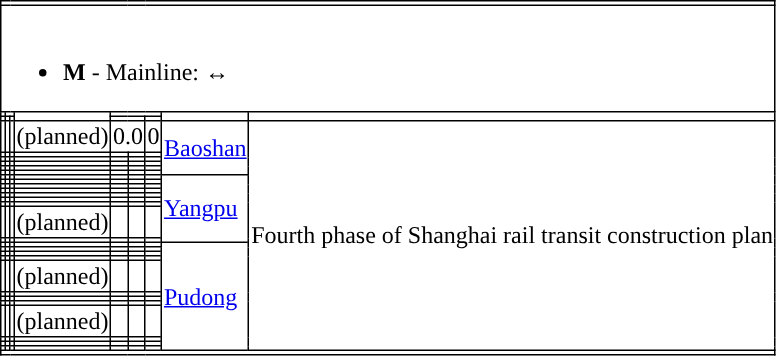<table border=1 style="border-collapse: collapse;" class="mw-collapsible">
<tr>
<th colspan="11" style="text-align: center"></th>
</tr>
<tr>
<td colspan="9" style="text-align: left"><br><ul><li><strong>M</strong> - Mainline:  ↔ </li></ul></td>
</tr>
<tr>
<th rowspan="1" colspan="1"></th>
<th colspan="2"></th>
<th rowspan="2"></th>
<th colspan="3" rowspan="1"></th>
<th rowspan="2"></th>
<th rowspan="2"></th>
</tr>
<tr>
<th rowspan="1"></th>
<th></th>
<th></th>
<th colspan="2"></th>
<th></th>
</tr>
<tr>
<td align="center"></td>
<td></td>
<td></td>
<td>  (planned)</td>
<td colspan="2">0.0</td>
<td>0</td>
<td rowspan="6"><a href='#'>Baoshan</a></td>
<td rowspan="27">Fourth phase of Shanghai rail transit construction plan</td>
</tr>
<tr>
<td align="center"></td>
<td></td>
<td></td>
<td></td>
<td></td>
<td></td>
<td></td>
</tr>
<tr>
<td align="center"></td>
<td></td>
<td></td>
<td></td>
<td></td>
<td></td>
<td></td>
</tr>
<tr>
<td align="center"></td>
<td></td>
<td></td>
<td> </td>
<td></td>
<td></td>
<td></td>
</tr>
<tr>
<td align="center"></td>
<td></td>
<td></td>
<td></td>
<td></td>
<td></td>
<td></td>
</tr>
<tr>
<td align="center"></td>
<td></td>
<td></td>
<td></td>
<td></td>
<td></td>
<td></td>
</tr>
<tr>
<td align="center"></td>
<td></td>
<td></td>
<td></td>
<td></td>
<td></td>
<td></td>
<td rowspan="9"><a href='#'>Yangpu</a></td>
</tr>
<tr>
<td align="center"></td>
<td></td>
<td></td>
<td></td>
<td></td>
<td></td>
<td></td>
</tr>
<tr>
<td align="center"></td>
<td></td>
<td></td>
<td></td>
<td></td>
<td></td>
<td></td>
</tr>
<tr>
<td align="center"></td>
<td></td>
<td></td>
<td></td>
<td></td>
<td></td>
<td></td>
</tr>
<tr>
<td align="center"></td>
<td></td>
<td></td>
<td></td>
<td></td>
<td></td>
<td></td>
</tr>
<tr>
<td align="center"></td>
<td></td>
<td></td>
<td></td>
<td></td>
<td></td>
<td></td>
</tr>
<tr>
<td align="center"></td>
<td></td>
<td></td>
<td></td>
<td></td>
<td></td>
<td></td>
</tr>
<tr>
<td align="center"></td>
<td></td>
<td></td>
<td> (planned)</td>
<td></td>
<td></td>
<td></td>
</tr>
<tr>
<td align="center"></td>
<td></td>
<td></td>
<td></td>
<td></td>
<td></td>
<td></td>
</tr>
<tr>
<td align="center"></td>
<td></td>
<td></td>
<td></td>
<td></td>
<td></td>
<td></td>
<td rowspan="12"><a href='#'>Pudong</a></td>
</tr>
<tr>
<td align="center"></td>
<td></td>
<td></td>
<td></td>
<td></td>
<td></td>
<td></td>
</tr>
<tr>
<td align="center"></td>
<td></td>
<td></td>
<td></td>
<td></td>
<td></td>
<td></td>
</tr>
<tr>
<td align="center"></td>
<td></td>
<td></td>
<td></td>
<td></td>
<td></td>
<td></td>
</tr>
<tr>
<td align="center"></td>
<td></td>
<td></td>
<td>  (planned)</td>
<td></td>
<td></td>
<td></td>
</tr>
<tr>
<td align="center"></td>
<td></td>
<td></td>
<td></td>
<td></td>
<td></td>
<td></td>
</tr>
<tr>
<td align="center"></td>
<td></td>
<td></td>
<td></td>
<td></td>
<td></td>
<td></td>
</tr>
<tr>
<td align="center"></td>
<td></td>
<td></td>
<td></td>
<td></td>
<td></td>
<td></td>
</tr>
<tr>
<td align="center"></td>
<td></td>
<td></td>
<td> (planned)</td>
<td></td>
<td></td>
<td></td>
</tr>
<tr>
<td align="center"></td>
<td></td>
<td></td>
<td></td>
<td></td>
<td></td>
<td></td>
</tr>
<tr>
<td align="center"></td>
<td></td>
<td></td>
<td></td>
<td></td>
<td></td>
<td></td>
</tr>
<tr>
<td align="center"></td>
<td></td>
<td></td>
<td></td>
<td></td>
<td></td>
<td></td>
</tr>
<tr style="background:#">
<td colspan="9"></td>
</tr>
</table>
